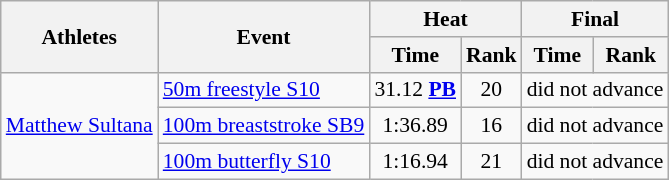<table class=wikitable style="font-size:90%">
<tr>
<th rowspan="2">Athletes</th>
<th rowspan="2">Event</th>
<th colspan="2">Heat</th>
<th colspan="2">Final</th>
</tr>
<tr>
<th scope="col">Time</th>
<th scope="col">Rank</th>
<th scope="col">Time</th>
<th scope="col">Rank</th>
</tr>
<tr align=center>
<td align=left rowspan=3><a href='#'>Matthew Sultana</a></td>
<td align=left><a href='#'>50m freestyle S10</a></td>
<td>31.12 <strong><a href='#'>PB</a></strong></td>
<td>20</td>
<td colspan=2>did not advance</td>
</tr>
<tr align=center>
<td align=left><a href='#'>100m breaststroke SB9</a></td>
<td>1:36.89</td>
<td>16</td>
<td colspan=2>did not advance</td>
</tr>
<tr align=center>
<td align=left><a href='#'>100m butterfly S10</a></td>
<td>1:16.94</td>
<td>21</td>
<td colspan=2>did not advance</td>
</tr>
</table>
